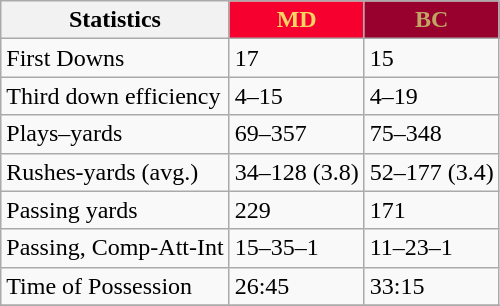<table class="wikitable">
<tr>
<th>Statistics</th>
<th style="background:#f5002f; color:#f6d565">MD</th>
<th style="background:#98002e; color:#bfa464">BC</th>
</tr>
<tr>
<td>First Downs</td>
<td>17</td>
<td>15</td>
</tr>
<tr>
<td>Third down efficiency</td>
<td>4–15</td>
<td>4–19</td>
</tr>
<tr>
<td>Plays–yards</td>
<td>69–357</td>
<td>75–348</td>
</tr>
<tr>
<td>Rushes-yards (avg.)</td>
<td>34–128 (3.8)</td>
<td>52–177 (3.4)</td>
</tr>
<tr>
<td>Passing yards</td>
<td>229</td>
<td>171</td>
</tr>
<tr>
<td>Passing, Comp-Att-Int</td>
<td>15–35–1</td>
<td>11–23–1</td>
</tr>
<tr>
<td>Time of Possession</td>
<td>26:45</td>
<td>33:15</td>
</tr>
<tr>
</tr>
</table>
